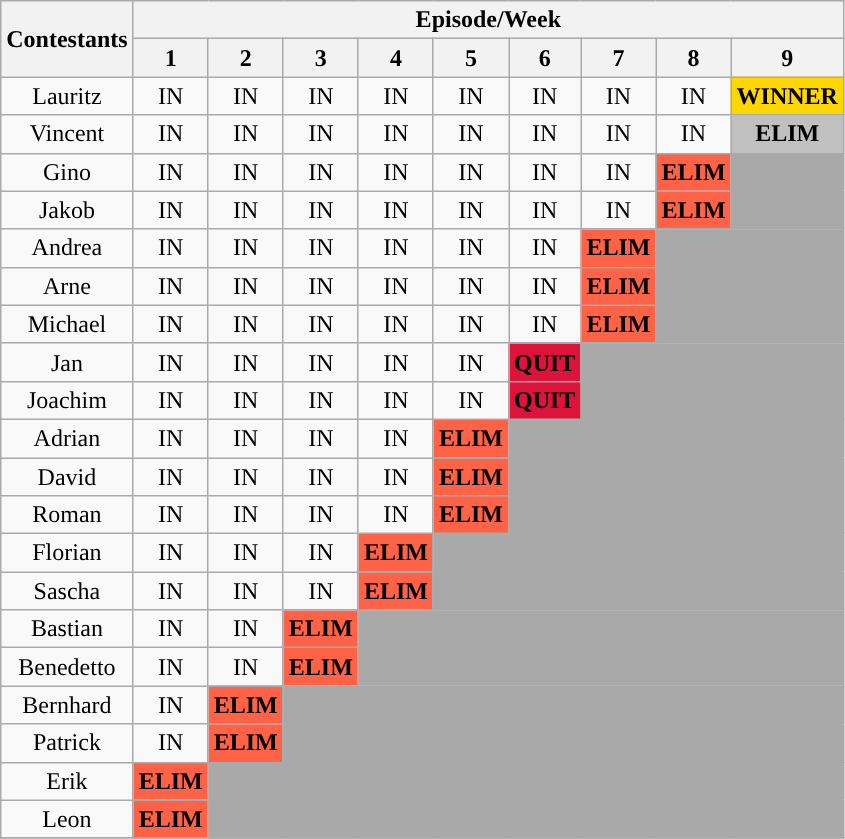<table class="wikitable" style="text-align:center">
<tr>
<th rowspan="2">Contestants</th>
<th colspan="9">Episode/Week</th>
</tr>
<tr>
<th>1</th>
<th>2</th>
<th>3</th>
<th>4</th>
<th>5</th>
<th>6</th>
<th>7</th>
<th>8</th>
<th>9</th>
</tr>
<tr>
<td>Lauritz</td>
<td>IN</td>
<td>IN</td>
<td>IN</td>
<td>IN</td>
<td>IN</td>
<td>IN</td>
<td>IN</td>
<td>IN</td>
<td style="background:gold"><strong>WINNER</strong></td>
</tr>
<tr>
<td>Vincent</td>
<td>IN</td>
<td>IN</td>
<td>IN</td>
<td>IN</td>
<td>IN</td>
<td>IN</td>
<td>IN</td>
<td>IN</td>
<td style="background:silver"><strong>ELIM</strong></td>
</tr>
<tr>
<td>Gino</td>
<td>IN</td>
<td>IN</td>
<td>IN</td>
<td>IN</td>
<td>IN</td>
<td>IN</td>
<td>IN</td>
<td style="background:tomato"><strong>ELIM</strong></td>
<td rowspan="2" colspan="7" style="background:darkgray"></td>
</tr>
<tr>
<td>Jakob</td>
<td>IN</td>
<td>IN</td>
<td>IN</td>
<td>IN</td>
<td>IN</td>
<td>IN</td>
<td>IN</td>
<td style="background:tomato"><strong>ELIM</strong></td>
</tr>
<tr>
<td>Andrea</td>
<td>IN</td>
<td>IN</td>
<td>IN</td>
<td>IN</td>
<td>IN</td>
<td>IN</td>
<td style="background:tomato"><strong>ELIM</strong></td>
<td rowspan="3" colspan="7" style="background:darkgray"></td>
</tr>
<tr>
<td>Arne</td>
<td>IN</td>
<td>IN</td>
<td>IN</td>
<td>IN</td>
<td>IN</td>
<td>IN</td>
<td style="background:tomato"><strong>ELIM</strong></td>
</tr>
<tr>
<td>Michael</td>
<td>IN</td>
<td>IN</td>
<td>IN</td>
<td>IN</td>
<td>IN</td>
<td>IN</td>
<td style="background:tomato"><strong>ELIM</strong></td>
</tr>
<tr>
<td>Jan</td>
<td>IN</td>
<td>IN</td>
<td>IN</td>
<td>IN</td>
<td>IN</td>
<td style="background:crimson"><strong>QUIT</strong></td>
<td rowspan="2" colspan="7" style="background:darkgray"></td>
</tr>
<tr>
<td>Joachim</td>
<td>IN</td>
<td>IN</td>
<td>IN</td>
<td>IN</td>
<td>IN</td>
<td style="background:crimson"><strong>QUIT</strong></td>
</tr>
<tr>
<td>Adrian</td>
<td>IN</td>
<td>IN</td>
<td>IN</td>
<td>IN</td>
<td style="background:tomato"><strong>ELIM</strong></td>
<td rowspan="3" colspan="7" style="background:darkgray"></td>
</tr>
<tr>
<td>David</td>
<td>IN</td>
<td>IN</td>
<td>IN</td>
<td>IN</td>
<td style="background:tomato"><strong>ELIM</strong></td>
</tr>
<tr>
<td>Roman</td>
<td>IN</td>
<td>IN</td>
<td>IN</td>
<td>IN</td>
<td style="background:tomato"><strong>ELIM</strong></td>
</tr>
<tr>
<td>Florian</td>
<td>IN</td>
<td>IN</td>
<td>IN</td>
<td style="background:tomato"><strong>ELIM</strong></td>
<td rowspan="2" colspan="7" style="background:darkgray"></td>
</tr>
<tr>
<td>Sascha</td>
<td>IN</td>
<td>IN</td>
<td>IN</td>
<td style="background:tomato"><strong>ELIM</strong></td>
</tr>
<tr>
<td>Bastian</td>
<td>IN</td>
<td>IN</td>
<td style="background:tomato"><strong>ELIM</strong></td>
<td rowspan="2" colspan="7" style="background:darkgray"></td>
</tr>
<tr>
<td>Benedetto</td>
<td>IN</td>
<td>IN</td>
<td style="background:tomato"><strong>ELIM</strong></td>
</tr>
<tr>
<td>Bernhard</td>
<td>IN</td>
<td style="background:tomato"><strong>ELIM</strong></td>
<td rowspan="2" colspan="7" style="background:darkgray"></td>
</tr>
<tr>
<td>Patrick</td>
<td>IN</td>
<td style="background:tomato"><strong>ELIM</strong></td>
</tr>
<tr>
<td>Erik</td>
<td style="background:tomato"><strong>ELIM</strong></td>
<td rowspan="2" colspan="8" style="background:darkgray"></td>
</tr>
<tr>
<td>Leon</td>
<td style="background:tomato"><strong>ELIM</strong></td>
</tr>
<tr>
</tr>
</table>
